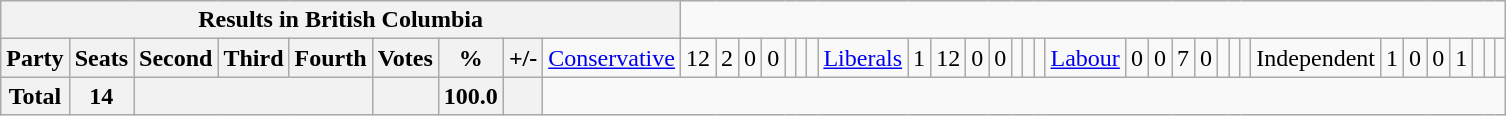<table class="wikitable">
<tr>
<th colspan=10>Results in British Columbia</th>
</tr>
<tr>
<th colspan=2>Party</th>
<th>Seats</th>
<th>Second</th>
<th>Third</th>
<th>Fourth</th>
<th>Votes</th>
<th>%</th>
<th>+/-<br></th>
<td><a href='#'>Conservative</a></td>
<td align="right">12</td>
<td align="right">2</td>
<td align="right">0</td>
<td align="right">0</td>
<td align="right"></td>
<td align="right"></td>
<td align="right"><br></td>
<td><a href='#'>Liberals</a></td>
<td align="right">1</td>
<td align="right">12</td>
<td align="right">0</td>
<td align="right">0</td>
<td align="right"></td>
<td align="right"></td>
<td align="right"><br></td>
<td><a href='#'>Labour</a></td>
<td align="right">0</td>
<td align="right">0</td>
<td align="right">7</td>
<td align="right">0</td>
<td align="right"></td>
<td align="right"></td>
<td align="right"><br></td>
<td>Independent</td>
<td align="right">1</td>
<td align="right">0</td>
<td align="right">0</td>
<td align="right">1</td>
<td align="right"></td>
<td align="right"></td>
<td align="right"></td>
</tr>
<tr>
<th colspan="2">Total</th>
<th>14</th>
<th colspan="3"></th>
<th></th>
<th>100.0</th>
<th></th>
</tr>
</table>
